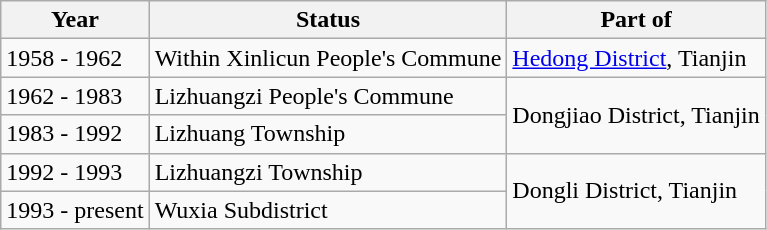<table class="wikitable">
<tr>
<th>Year</th>
<th>Status</th>
<th>Part of</th>
</tr>
<tr>
<td>1958 - 1962</td>
<td>Within Xinlicun People's Commune</td>
<td><a href='#'>Hedong District</a>, Tianjin</td>
</tr>
<tr>
<td>1962 - 1983</td>
<td>Lizhuangzi People's Commune</td>
<td rowspan="2">Dongjiao District, Tianjin</td>
</tr>
<tr>
<td>1983 - 1992</td>
<td>Lizhuang Township</td>
</tr>
<tr>
<td>1992 - 1993</td>
<td>Lizhuangzi Township</td>
<td rowspan="2">Dongli District, Tianjin</td>
</tr>
<tr>
<td>1993 - present</td>
<td>Wuxia Subdistrict</td>
</tr>
</table>
